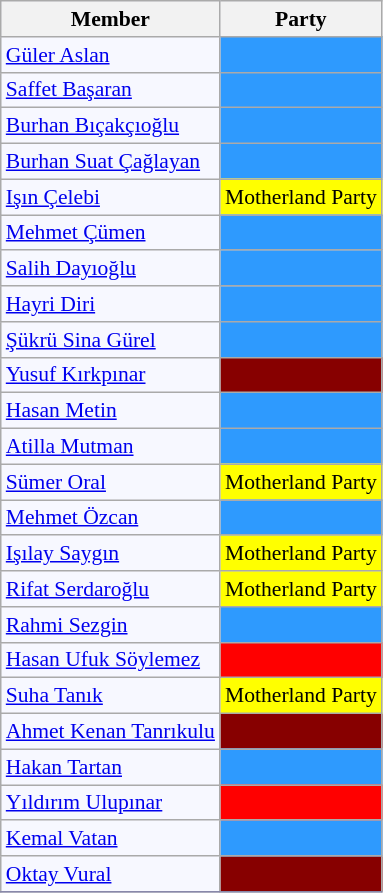<table class=wikitable style="border:1px solid #8888aa; background-color:#f7f8ff; padding:0px; font-size:90%;">
<tr>
<th>Member</th>
<th>Party</th>
</tr>
<tr>
<td><a href='#'>Güler Aslan</a></td>
<td style="background: #2E9AFE"></td>
</tr>
<tr>
<td><a href='#'>Saffet Başaran</a></td>
<td style="background: #2E9AFE"></td>
</tr>
<tr>
<td><a href='#'>Burhan Bıçakçıoğlu</a></td>
<td style="background: #2E9AFE"></td>
</tr>
<tr>
<td><a href='#'>Burhan Suat Çağlayan</a></td>
<td style="background: #2E9AFE"></td>
</tr>
<tr>
<td><a href='#'>Işın Çelebi</a></td>
<td style="background: #ffff00">Motherland Party</td>
</tr>
<tr>
<td><a href='#'>Mehmet Çümen</a></td>
<td style="background: #2E9AFE"></td>
</tr>
<tr>
<td><a href='#'>Salih Dayıoğlu</a></td>
<td style="background: #2E9AFE"></td>
</tr>
<tr>
<td><a href='#'>Hayri Diri</a></td>
<td style="background: #2E9AFE"></td>
</tr>
<tr>
<td><a href='#'>Şükrü Sina Gürel</a></td>
<td style="background: #2E9AFE"></td>
</tr>
<tr>
<td><a href='#'>Yusuf Kırkpınar</a></td>
<td style="background: #870000"></td>
</tr>
<tr>
<td><a href='#'>Hasan Metin</a></td>
<td style="background: #2E9AFE"></td>
</tr>
<tr>
<td><a href='#'>Atilla Mutman</a></td>
<td style="background: #2E9AFE"></td>
</tr>
<tr>
<td><a href='#'>Sümer Oral</a></td>
<td style="background: #ffff00">Motherland Party</td>
</tr>
<tr>
<td><a href='#'>Mehmet Özcan</a></td>
<td style="background: #2E9AFE"></td>
</tr>
<tr>
<td><a href='#'>Işılay Saygın</a></td>
<td style="background: #ffff00">Motherland Party</td>
</tr>
<tr>
<td><a href='#'>Rifat Serdaroğlu</a></td>
<td style="background: #ffff00">Motherland Party</td>
</tr>
<tr>
<td><a href='#'>Rahmi Sezgin</a></td>
<td style="background: #2E9AFE"></td>
</tr>
<tr>
<td><a href='#'>Hasan Ufuk Söylemez</a></td>
<td style="background: #ff0000"></td>
</tr>
<tr>
<td><a href='#'>Suha Tanık</a></td>
<td style="background: #ffff00">Motherland Party</td>
</tr>
<tr>
<td><a href='#'>Ahmet Kenan Tanrıkulu</a></td>
<td style="background: #870000"></td>
</tr>
<tr>
<td><a href='#'>Hakan Tartan</a></td>
<td style="background: #2E9AFE"></td>
</tr>
<tr>
<td><a href='#'>Yıldırım Ulupınar</a></td>
<td style="background: #ff0000"></td>
</tr>
<tr>
<td><a href='#'>Kemal Vatan</a></td>
<td style="background: #2E9AFE"></td>
</tr>
<tr>
<td><a href='#'>Oktay Vural</a></td>
<td style="background: #870000"></td>
</tr>
<tr>
</tr>
</table>
